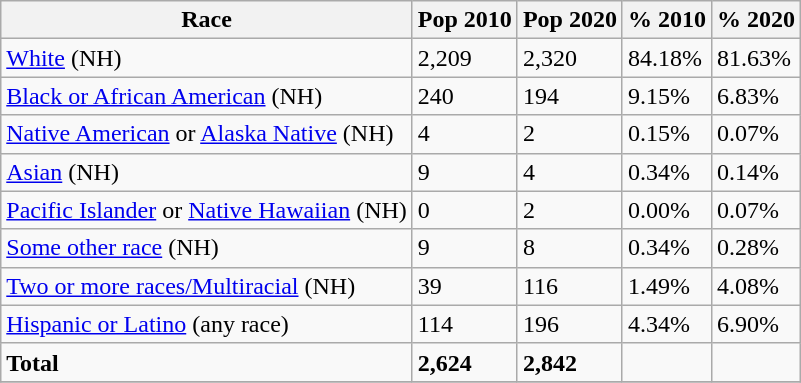<table class="wikitable">
<tr>
<th>Race</th>
<th>Pop 2010</th>
<th>Pop 2020</th>
<th>% 2010</th>
<th>% 2020</th>
</tr>
<tr>
<td><a href='#'>White</a> (NH)</td>
<td>2,209</td>
<td>2,320</td>
<td>84.18%</td>
<td>81.63%</td>
</tr>
<tr>
<td><a href='#'>Black or African American</a> (NH)</td>
<td>240</td>
<td>194</td>
<td>9.15%</td>
<td>6.83%</td>
</tr>
<tr>
<td><a href='#'>Native American</a> or <a href='#'>Alaska Native</a> (NH)</td>
<td>4</td>
<td>2</td>
<td>0.15%</td>
<td>0.07%</td>
</tr>
<tr>
<td><a href='#'>Asian</a> (NH)</td>
<td>9</td>
<td>4</td>
<td>0.34%</td>
<td>0.14%</td>
</tr>
<tr>
<td><a href='#'>Pacific Islander</a> or <a href='#'>Native Hawaiian</a> (NH)</td>
<td>0</td>
<td>2</td>
<td>0.00%</td>
<td>0.07%</td>
</tr>
<tr>
<td><a href='#'>Some other race</a> (NH)</td>
<td>9</td>
<td>8</td>
<td>0.34%</td>
<td>0.28%</td>
</tr>
<tr>
<td><a href='#'>Two or more races/Multiracial</a> (NH)</td>
<td>39</td>
<td>116</td>
<td>1.49%</td>
<td>4.08%</td>
</tr>
<tr>
<td><a href='#'>Hispanic or Latino</a> (any race)</td>
<td>114</td>
<td>196</td>
<td>4.34%</td>
<td>6.90%</td>
</tr>
<tr>
<td><strong>Total</strong></td>
<td><strong>2,624</strong></td>
<td><strong>2,842</strong></td>
<td></td>
<td></td>
</tr>
<tr>
</tr>
</table>
